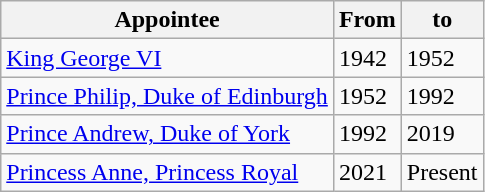<table class="wikitable">
<tr>
<th>Appointee</th>
<th>From</th>
<th>to</th>
</tr>
<tr>
<td><a href='#'>King George VI</a></td>
<td>1942</td>
<td>1952</td>
</tr>
<tr>
<td><a href='#'>Prince Philip, Duke of Edinburgh</a></td>
<td>1952</td>
<td>1992</td>
</tr>
<tr>
<td><a href='#'>Prince Andrew, Duke of York</a></td>
<td>1992</td>
<td>2019</td>
</tr>
<tr>
<td><a href='#'>Princess Anne, Princess Royal</a></td>
<td>2021</td>
<td>Present</td>
</tr>
</table>
